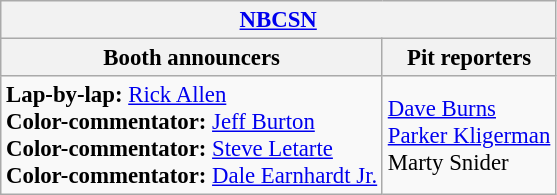<table class="wikitable" style="font-size: 95%">
<tr>
<th colspan="3"><a href='#'>NBCSN</a></th>
</tr>
<tr>
<th>Booth announcers</th>
<th>Pit reporters</th>
</tr>
<tr>
<td><strong>Lap-by-lap:</strong> <a href='#'>Rick Allen</a><br><strong>Color-commentator:</strong> <a href='#'>Jeff Burton</a><br><strong>Color-commentator:</strong> <a href='#'>Steve Letarte</a><br><strong>Color-commentator:</strong> <a href='#'>Dale Earnhardt Jr.</a></td>
<td><a href='#'>Dave Burns</a><br><a href='#'>Parker Kligerman</a><br>Marty Snider</td>
</tr>
</table>
